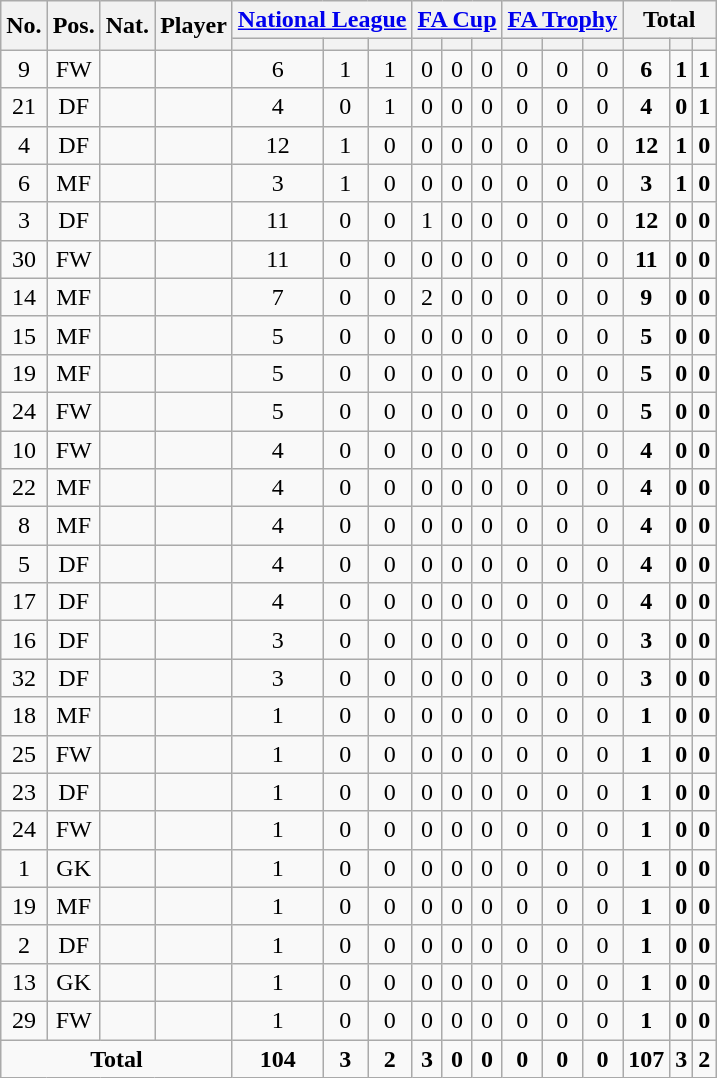<table class="wikitable sortable" style="text-align:center">
<tr>
<th rowspan="2">No.</th>
<th rowspan="2">Pos.</th>
<th rowspan="2">Nat.</th>
<th rowspan="2">Player</th>
<th colspan="3"><a href='#'>National League</a></th>
<th colspan="3"><a href='#'>FA Cup</a></th>
<th colspan="3"><a href='#'>FA Trophy</a></th>
<th colspan="3">Total</th>
</tr>
<tr>
<th></th>
<th></th>
<th></th>
<th></th>
<th></th>
<th></th>
<th></th>
<th></th>
<th></th>
<th></th>
<th></th>
<th></th>
</tr>
<tr>
<td>9</td>
<td>FW</td>
<td></td>
<td align=left></td>
<td>6</td>
<td>1</td>
<td>1</td>
<td>0</td>
<td>0</td>
<td>0</td>
<td>0</td>
<td>0</td>
<td>0</td>
<td><strong>6</strong></td>
<td><strong>1</strong></td>
<td><strong>1</strong></td>
</tr>
<tr>
<td>21</td>
<td>DF</td>
<td></td>
<td align=left></td>
<td>4</td>
<td>0</td>
<td>1</td>
<td>0</td>
<td>0</td>
<td>0</td>
<td>0</td>
<td>0</td>
<td>0</td>
<td><strong>4</strong></td>
<td><strong>0</strong></td>
<td><strong>1</strong></td>
</tr>
<tr>
<td>4</td>
<td>DF</td>
<td></td>
<td align=left></td>
<td>12</td>
<td>1</td>
<td>0</td>
<td>0</td>
<td>0</td>
<td>0</td>
<td>0</td>
<td>0</td>
<td>0</td>
<td><strong>12</strong></td>
<td><strong>1</strong></td>
<td><strong>0</strong></td>
</tr>
<tr>
<td>6</td>
<td>MF</td>
<td></td>
<td align=left></td>
<td>3</td>
<td>1</td>
<td>0</td>
<td>0</td>
<td>0</td>
<td>0</td>
<td>0</td>
<td>0</td>
<td>0</td>
<td><strong>3</strong></td>
<td><strong>1</strong></td>
<td><strong>0</strong></td>
</tr>
<tr>
<td>3</td>
<td>DF</td>
<td></td>
<td align=left></td>
<td>11</td>
<td>0</td>
<td>0</td>
<td>1</td>
<td>0</td>
<td>0</td>
<td>0</td>
<td>0</td>
<td>0</td>
<td><strong>12</strong></td>
<td><strong>0</strong></td>
<td><strong>0</strong></td>
</tr>
<tr>
<td>30</td>
<td>FW</td>
<td></td>
<td align=left></td>
<td>11</td>
<td>0</td>
<td>0</td>
<td>0</td>
<td>0</td>
<td>0</td>
<td>0</td>
<td>0</td>
<td>0</td>
<td><strong>11</strong></td>
<td><strong>0</strong></td>
<td><strong>0</strong></td>
</tr>
<tr>
<td>14</td>
<td>MF</td>
<td></td>
<td align=left></td>
<td>7</td>
<td>0</td>
<td>0</td>
<td>2</td>
<td>0</td>
<td>0</td>
<td>0</td>
<td>0</td>
<td>0</td>
<td><strong>9</strong></td>
<td><strong>0</strong></td>
<td><strong>0</strong></td>
</tr>
<tr>
<td>15</td>
<td>MF</td>
<td></td>
<td align=left></td>
<td>5</td>
<td>0</td>
<td>0</td>
<td>0</td>
<td>0</td>
<td>0</td>
<td>0</td>
<td>0</td>
<td>0</td>
<td><strong>5</strong></td>
<td><strong>0</strong></td>
<td><strong>0</strong></td>
</tr>
<tr>
<td>19</td>
<td>MF</td>
<td></td>
<td align=left></td>
<td>5</td>
<td>0</td>
<td>0</td>
<td>0</td>
<td>0</td>
<td>0</td>
<td>0</td>
<td>0</td>
<td>0</td>
<td><strong>5</strong></td>
<td><strong>0</strong></td>
<td><strong>0</strong></td>
</tr>
<tr>
<td>24</td>
<td>FW</td>
<td></td>
<td align=left></td>
<td>5</td>
<td>0</td>
<td>0</td>
<td>0</td>
<td>0</td>
<td>0</td>
<td>0</td>
<td>0</td>
<td>0</td>
<td><strong>5</strong></td>
<td><strong>0</strong></td>
<td><strong>0</strong></td>
</tr>
<tr>
<td>10</td>
<td>FW</td>
<td></td>
<td align=left></td>
<td>4</td>
<td>0</td>
<td>0</td>
<td>0</td>
<td>0</td>
<td>0</td>
<td>0</td>
<td>0</td>
<td>0</td>
<td><strong>4</strong></td>
<td><strong>0</strong></td>
<td><strong>0</strong></td>
</tr>
<tr>
<td>22</td>
<td>MF</td>
<td></td>
<td align=left></td>
<td>4</td>
<td>0</td>
<td>0</td>
<td>0</td>
<td>0</td>
<td>0</td>
<td>0</td>
<td>0</td>
<td>0</td>
<td><strong>4</strong></td>
<td><strong>0</strong></td>
<td><strong>0</strong></td>
</tr>
<tr>
<td>8</td>
<td>MF</td>
<td></td>
<td align=left></td>
<td>4</td>
<td>0</td>
<td>0</td>
<td>0</td>
<td>0</td>
<td>0</td>
<td>0</td>
<td>0</td>
<td>0</td>
<td><strong>4</strong></td>
<td><strong>0</strong></td>
<td><strong>0</strong></td>
</tr>
<tr>
<td>5</td>
<td>DF</td>
<td></td>
<td align=left></td>
<td>4</td>
<td>0</td>
<td>0</td>
<td>0</td>
<td>0</td>
<td>0</td>
<td>0</td>
<td>0</td>
<td>0</td>
<td><strong>4</strong></td>
<td><strong>0</strong></td>
<td><strong>0</strong></td>
</tr>
<tr>
<td>17</td>
<td>DF</td>
<td></td>
<td align=left></td>
<td>4</td>
<td>0</td>
<td>0</td>
<td>0</td>
<td>0</td>
<td>0</td>
<td>0</td>
<td>0</td>
<td>0</td>
<td><strong>4</strong></td>
<td><strong>0</strong></td>
<td><strong>0</strong></td>
</tr>
<tr>
<td>16</td>
<td>DF</td>
<td></td>
<td align=left></td>
<td>3</td>
<td>0</td>
<td>0</td>
<td>0</td>
<td>0</td>
<td>0</td>
<td>0</td>
<td>0</td>
<td>0</td>
<td><strong>3</strong></td>
<td><strong>0</strong></td>
<td><strong>0</strong></td>
</tr>
<tr>
<td>32</td>
<td>DF</td>
<td></td>
<td align=left></td>
<td>3</td>
<td>0</td>
<td>0</td>
<td>0</td>
<td>0</td>
<td>0</td>
<td>0</td>
<td>0</td>
<td>0</td>
<td><strong>3</strong></td>
<td><strong>0</strong></td>
<td><strong>0</strong></td>
</tr>
<tr>
<td>18</td>
<td>MF</td>
<td></td>
<td align=left></td>
<td>1</td>
<td>0</td>
<td>0</td>
<td>0</td>
<td>0</td>
<td>0</td>
<td>0</td>
<td>0</td>
<td>0</td>
<td><strong>1</strong></td>
<td><strong>0</strong></td>
<td><strong>0</strong></td>
</tr>
<tr>
<td>25</td>
<td>FW</td>
<td></td>
<td align=left></td>
<td>1</td>
<td>0</td>
<td>0</td>
<td>0</td>
<td>0</td>
<td>0</td>
<td>0</td>
<td>0</td>
<td>0</td>
<td><strong>1</strong></td>
<td><strong>0</strong></td>
<td><strong>0</strong></td>
</tr>
<tr>
<td>23</td>
<td>DF</td>
<td></td>
<td align=left></td>
<td>1</td>
<td>0</td>
<td>0</td>
<td>0</td>
<td>0</td>
<td>0</td>
<td>0</td>
<td>0</td>
<td>0</td>
<td><strong>1</strong></td>
<td><strong>0</strong></td>
<td><strong>0</strong></td>
</tr>
<tr>
<td>24</td>
<td>FW</td>
<td></td>
<td align=left></td>
<td>1</td>
<td>0</td>
<td>0</td>
<td>0</td>
<td>0</td>
<td>0</td>
<td>0</td>
<td>0</td>
<td>0</td>
<td><strong>1</strong></td>
<td><strong>0</strong></td>
<td><strong>0</strong></td>
</tr>
<tr>
<td>1</td>
<td>GK</td>
<td></td>
<td align=left></td>
<td>1</td>
<td>0</td>
<td>0</td>
<td>0</td>
<td>0</td>
<td>0</td>
<td>0</td>
<td>0</td>
<td>0</td>
<td><strong>1</strong></td>
<td><strong>0</strong></td>
<td><strong>0</strong></td>
</tr>
<tr>
<td>19</td>
<td>MF</td>
<td></td>
<td align=left></td>
<td>1</td>
<td>0</td>
<td>0</td>
<td>0</td>
<td>0</td>
<td>0</td>
<td>0</td>
<td>0</td>
<td>0</td>
<td><strong>1</strong></td>
<td><strong>0</strong></td>
<td><strong>0</strong></td>
</tr>
<tr>
<td>2</td>
<td>DF</td>
<td></td>
<td align=left></td>
<td>1</td>
<td>0</td>
<td>0</td>
<td>0</td>
<td>0</td>
<td>0</td>
<td>0</td>
<td>0</td>
<td>0</td>
<td><strong>1</strong></td>
<td><strong>0</strong></td>
<td><strong>0</strong></td>
</tr>
<tr>
<td>13</td>
<td>GK</td>
<td></td>
<td align=left></td>
<td>1</td>
<td>0</td>
<td>0</td>
<td>0</td>
<td>0</td>
<td>0</td>
<td>0</td>
<td>0</td>
<td>0</td>
<td><strong>1</strong></td>
<td><strong>0</strong></td>
<td><strong>0</strong></td>
</tr>
<tr>
<td>29</td>
<td>FW</td>
<td></td>
<td align=left></td>
<td>1</td>
<td>0</td>
<td>0</td>
<td>0</td>
<td>0</td>
<td>0</td>
<td>0</td>
<td>0</td>
<td>0</td>
<td><strong>1</strong></td>
<td><strong>0</strong></td>
<td><strong>0</strong></td>
</tr>
<tr class="sortbottom">
<td colspan=4><strong>Total</strong></td>
<td><strong>104</strong></td>
<td><strong>3</strong></td>
<td><strong>2</strong></td>
<td><strong>3</strong></td>
<td><strong>0</strong></td>
<td><strong>0</strong></td>
<td><strong>0</strong></td>
<td><strong>0</strong></td>
<td><strong>0</strong></td>
<td><strong>107</strong></td>
<td><strong>3</strong></td>
<td><strong>2</strong></td>
</tr>
</table>
